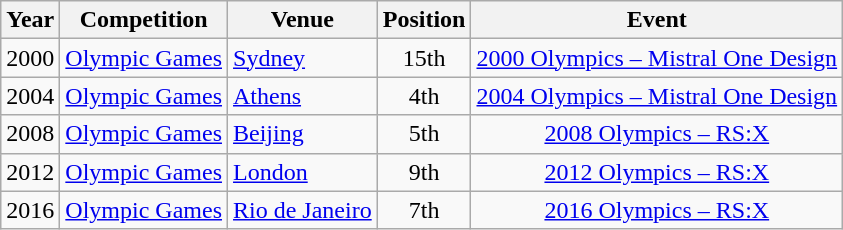<table class="wikitable" style="text-align:center;">
<tr>
<th>Year</th>
<th>Competition</th>
<th>Venue</th>
<th>Position</th>
<th>Event</th>
</tr>
<tr>
<td rowspan=1>2000</td>
<td rowspan=1 align=left><a href='#'>Olympic Games</a></td>
<td rowspan=1 align=left> <a href='#'>Sydney</a></td>
<td>15th</td>
<td><a href='#'>2000 Olympics – Mistral One Design</a></td>
</tr>
<tr>
<td rowspan=1>2004</td>
<td rowspan=1 align=left><a href='#'>Olympic Games</a></td>
<td rowspan=1 align=left> <a href='#'>Athens</a></td>
<td>4th</td>
<td><a href='#'>2004 Olympics – Mistral One Design</a></td>
</tr>
<tr>
<td rowspan=1>2008</td>
<td rowspan=1 align=left><a href='#'>Olympic Games</a></td>
<td rowspan=1 align=left> <a href='#'>Beijing</a></td>
<td>5th</td>
<td><a href='#'>2008 Olympics – RS:X</a></td>
</tr>
<tr>
<td rowspan=1>2012</td>
<td rowspan=1 align=left><a href='#'>Olympic Games</a></td>
<td rowspan=1 align=left> <a href='#'>London</a></td>
<td>9th</td>
<td><a href='#'>2012 Olympics – RS:X</a></td>
</tr>
<tr>
<td rowspan=1>2016</td>
<td rowspan=1 align=left><a href='#'>Olympic Games</a></td>
<td rowspan=1 align=left> <a href='#'>Rio de Janeiro</a></td>
<td>7th</td>
<td><a href='#'>2016 Olympics – RS:X</a></td>
</tr>
</table>
